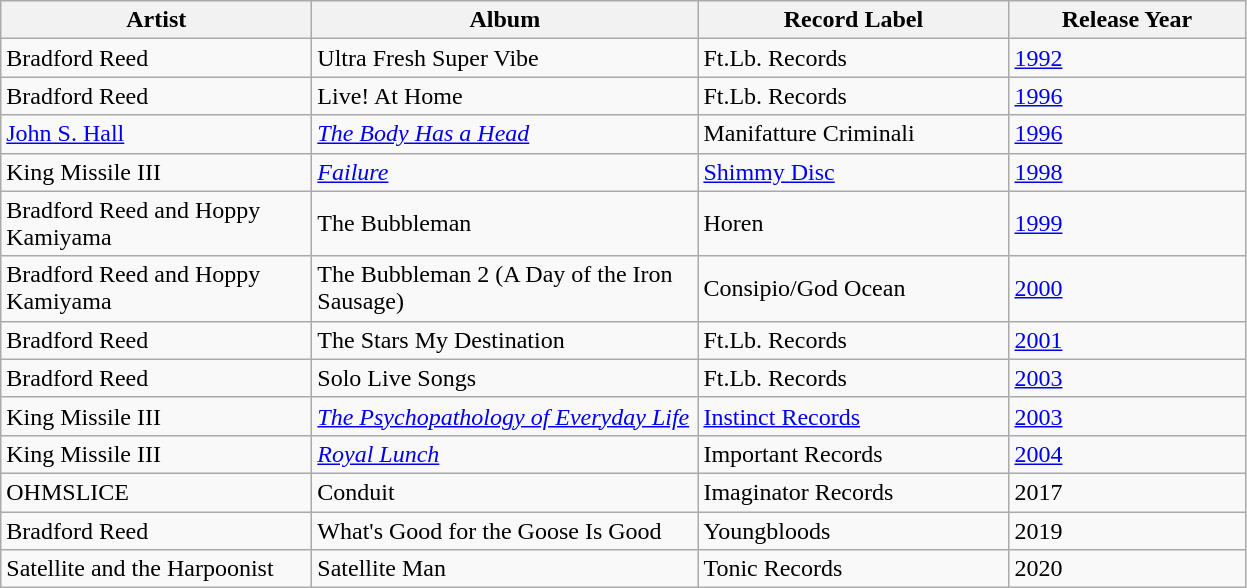<table class="wikitable">
<tr>
<th>Artist</th>
<th>Album</th>
<th>Record Label</th>
<th>Release Year</th>
</tr>
<tr>
<td style="width:200px;">Bradford Reed</td>
<td style="width:250px;">Ultra Fresh Super Vibe</td>
<td style="width:200px;">Ft.Lb. Records</td>
<td style="width:150px;"><a href='#'>1992</a></td>
</tr>
<tr>
<td>Bradford Reed</td>
<td>Live! At Home</td>
<td>Ft.Lb. Records</td>
<td><a href='#'>1996</a></td>
</tr>
<tr>
<td><a href='#'>John S. Hall</a></td>
<td><em><a href='#'>The Body Has a Head</a></em></td>
<td>Manifatture Criminali</td>
<td><a href='#'>1996</a></td>
</tr>
<tr>
<td>King Missile III</td>
<td><em><a href='#'>Failure</a></em></td>
<td><a href='#'>Shimmy Disc</a></td>
<td><a href='#'>1998</a></td>
</tr>
<tr>
<td>Bradford Reed and Hoppy Kamiyama</td>
<td>The Bubbleman</td>
<td>Horen</td>
<td><a href='#'>1999</a></td>
</tr>
<tr>
<td>Bradford Reed and Hoppy Kamiyama</td>
<td>The Bubbleman 2 (A Day of the Iron Sausage)</td>
<td>Consipio/God Ocean</td>
<td><a href='#'>2000</a></td>
</tr>
<tr>
<td>Bradford Reed</td>
<td>The Stars My Destination</td>
<td>Ft.Lb. Records</td>
<td><a href='#'>2001</a></td>
</tr>
<tr>
<td>Bradford Reed</td>
<td>Solo Live Songs</td>
<td>Ft.Lb. Records</td>
<td><a href='#'>2003</a></td>
</tr>
<tr>
<td>King Missile III</td>
<td><em><a href='#'>The Psychopathology of Everyday Life</a></em></td>
<td><a href='#'>Instinct Records</a></td>
<td><a href='#'>2003</a></td>
</tr>
<tr>
<td>King Missile III</td>
<td><em><a href='#'>Royal Lunch</a></em></td>
<td>Important Records</td>
<td><a href='#'>2004</a></td>
</tr>
<tr>
<td>OHMSLICE</td>
<td>Conduit</td>
<td>Imaginator Records</td>
<td>2017</td>
</tr>
<tr>
<td>Bradford Reed</td>
<td>What's Good for the Goose Is Good</td>
<td>Youngbloods</td>
<td>2019</td>
</tr>
<tr>
<td>Satellite and the Harpoonist</td>
<td>Satellite Man</td>
<td>Tonic Records</td>
<td>2020</td>
</tr>
</table>
